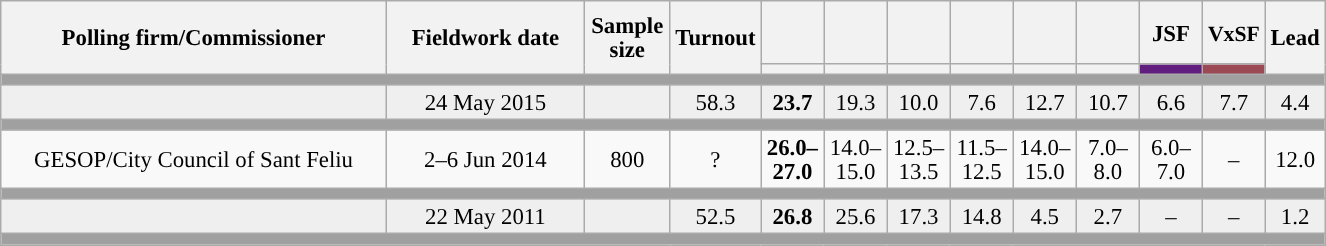<table class="wikitable collapsible collapsed" style="text-align:center; font-size:95%; line-height:16px;">
<tr style="height:42px;">
<th style="width:250px;" rowspan="2">Polling firm/Commissioner</th>
<th style="width:125px;" rowspan="2">Fieldwork date</th>
<th style="width:50px;" rowspan="2">Sample size</th>
<th style="width:45px;" rowspan="2">Turnout</th>
<th style="width:35px;"></th>
<th style="width:35px;"></th>
<th style="width:35px;"></th>
<th style="width:35px;"></th>
<th style="width:35px;"></th>
<th style="width:35px;"></th>
<th style="width:35px;">JSF</th>
<th style="width:35px; font-size:95%;">VxSF</th>
<th style="width:30px;" rowspan="2">Lead</th>
</tr>
<tr>
<th style="color:inherit;background:"></th>
<th style="color:inherit;background:"></th>
<th style="color:inherit;background:"></th>
<th style="color:inherit;background:"></th>
<th style="color:inherit;background:"></th>
<th style="color:inherit;background:"></th>
<th style="color:inherit;background:#611E7F;"></th>
<th style="color:inherit;background:#9B4955;"></th>
</tr>
<tr>
<td colspan="13" style="background:#A0A0A0"></td>
</tr>
<tr style="background:#EFEFEF;">
<td><strong></strong></td>
<td>24 May 2015</td>
<td></td>
<td>58.3</td>
<td><strong>23.7</strong><br></td>
<td>19.3<br></td>
<td>10.0<br></td>
<td>7.6<br></td>
<td>12.7<br></td>
<td>10.7<br></td>
<td>6.6<br></td>
<td>7.7<br></td>
<td style="background:">4.4</td>
</tr>
<tr>
<td colspan="13" style="background:#A0A0A0"></td>
</tr>
<tr>
<td>GESOP/City Council of Sant Feliu</td>
<td>2–6 Jun 2014</td>
<td>800</td>
<td>?</td>
<td><strong>26.0–<br>27.0</strong><br></td>
<td>14.0–<br>15.0<br></td>
<td>12.5–<br>13.5<br></td>
<td>11.5–<br>12.5<br></td>
<td>14.0–<br>15.0<br></td>
<td>7.0–<br>8.0<br></td>
<td>6.0–<br>7.0<br></td>
<td>–</td>
<td style="background:">12.0</td>
</tr>
<tr>
<td colspan="13" style="background:#A0A0A0"></td>
</tr>
<tr style="background:#EFEFEF;">
<td><strong></strong></td>
<td>22 May 2011</td>
<td></td>
<td>52.5</td>
<td><strong>26.8</strong><br></td>
<td>25.6<br></td>
<td>17.3<br></td>
<td>14.8<br></td>
<td>4.5<br></td>
<td>2.7<br></td>
<td>–</td>
<td>–</td>
<td style="background:">1.2</td>
</tr>
<tr>
<td colspan="13" style="background:#A0A0A0"></td>
</tr>
</table>
